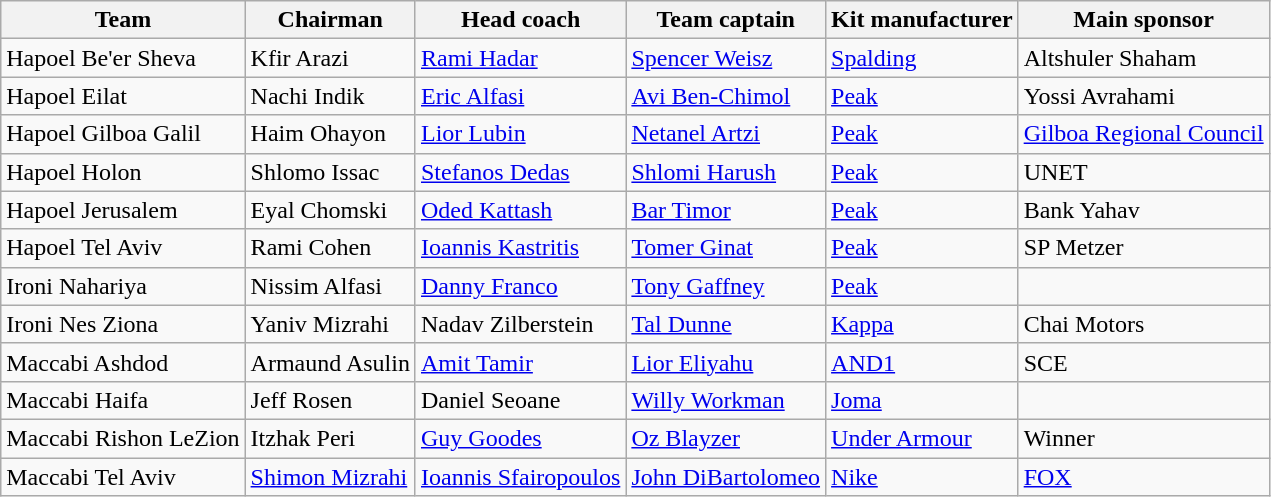<table class="wikitable sortable" style="text-align: left;">
<tr>
<th>Team</th>
<th>Chairman</th>
<th>Head coach</th>
<th>Team captain</th>
<th>Kit manufacturer</th>
<th>Main sponsor</th>
</tr>
<tr>
<td>Hapoel Be'er Sheva</td>
<td> Kfir Arazi</td>
<td> <a href='#'>Rami Hadar</a></td>
<td> <a href='#'>Spencer Weisz</a></td>
<td><a href='#'>Spalding</a></td>
<td>Altshuler Shaham</td>
</tr>
<tr>
<td>Hapoel Eilat</td>
<td> Nachi Indik</td>
<td> <a href='#'>Eric Alfasi</a></td>
<td> <a href='#'>Avi Ben-Chimol</a></td>
<td><a href='#'>Peak</a></td>
<td>Yossi Avrahami</td>
</tr>
<tr>
<td>Hapoel Gilboa Galil</td>
<td> Haim Ohayon</td>
<td> <a href='#'>Lior Lubin</a></td>
<td> <a href='#'>Netanel Artzi</a></td>
<td><a href='#'>Peak</a></td>
<td><a href='#'>Gilboa Regional Council</a></td>
</tr>
<tr>
<td>Hapoel Holon</td>
<td> Shlomo Issac</td>
<td> <a href='#'>Stefanos Dedas</a></td>
<td> <a href='#'>Shlomi Harush</a></td>
<td><a href='#'>Peak</a></td>
<td>UNET</td>
</tr>
<tr>
<td>Hapoel Jerusalem</td>
<td> Eyal Chomski</td>
<td> <a href='#'>Oded Kattash</a></td>
<td> <a href='#'>Bar Timor</a></td>
<td><a href='#'>Peak</a></td>
<td>Bank Yahav</td>
</tr>
<tr>
<td>Hapoel Tel Aviv</td>
<td> Rami Cohen</td>
<td> <a href='#'>Ioannis Kastritis</a></td>
<td> <a href='#'>Tomer Ginat</a></td>
<td><a href='#'>Peak</a></td>
<td>SP Metzer</td>
</tr>
<tr>
<td>Ironi Nahariya</td>
<td> Nissim Alfasi</td>
<td> <a href='#'>Danny Franco</a></td>
<td> <a href='#'>Tony Gaffney</a></td>
<td><a href='#'>Peak</a></td>
<td></td>
</tr>
<tr>
<td>Ironi Nes Ziona</td>
<td> Yaniv Mizrahi</td>
<td> Nadav Zilberstein</td>
<td> <a href='#'>Tal Dunne</a></td>
<td><a href='#'>Kappa</a></td>
<td>Chai Motors</td>
</tr>
<tr>
<td>Maccabi Ashdod</td>
<td> Armaund Asulin</td>
<td> <a href='#'>Amit Tamir</a></td>
<td> <a href='#'>Lior Eliyahu</a></td>
<td><a href='#'>AND1</a></td>
<td>SCE</td>
</tr>
<tr>
<td>Maccabi Haifa</td>
<td> Jeff Rosen</td>
<td> Daniel Seoane</td>
<td> <a href='#'>Willy Workman</a></td>
<td><a href='#'>Joma</a></td>
<td></td>
</tr>
<tr>
<td>Maccabi Rishon LeZion</td>
<td> Itzhak Peri</td>
<td> <a href='#'>Guy Goodes</a></td>
<td> <a href='#'>Oz Blayzer</a></td>
<td><a href='#'>Under Armour</a></td>
<td>Winner</td>
</tr>
<tr>
<td>Maccabi Tel Aviv</td>
<td> <a href='#'>Shimon Mizrahi</a></td>
<td> <a href='#'>Ioannis Sfairopoulos</a></td>
<td> <a href='#'>John DiBartolomeo</a></td>
<td><a href='#'>Nike</a></td>
<td><a href='#'>FOX</a></td>
</tr>
</table>
